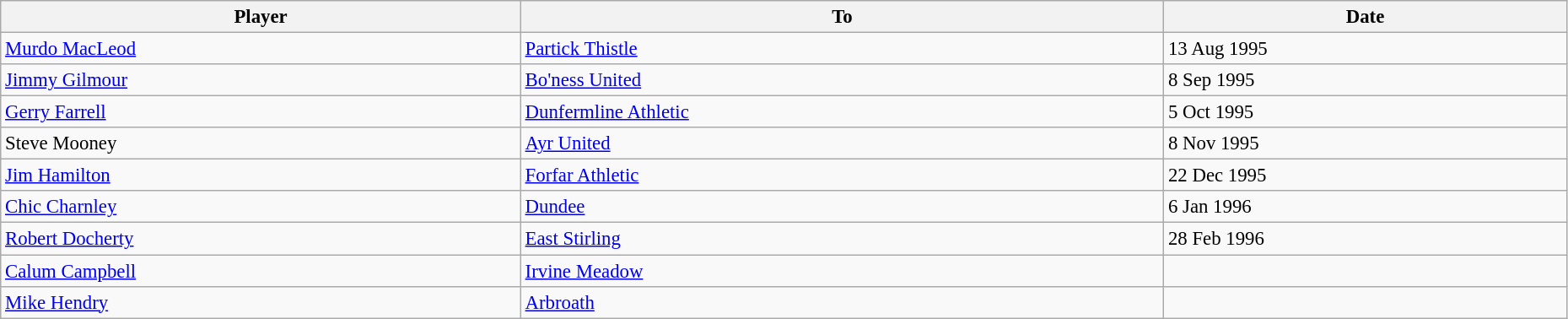<table class="wikitable" style="text-align:center; font-size:95%;width:98%; text-align:left">
<tr>
<th>Player</th>
<th>To</th>
<th>Date</th>
</tr>
<tr>
<td> <a href='#'>Murdo MacLeod</a></td>
<td> <a href='#'>Partick Thistle</a></td>
<td>13 Aug 1995</td>
</tr>
<tr>
<td> <a href='#'>Jimmy Gilmour</a></td>
<td> <a href='#'>Bo'ness United</a></td>
<td>8 Sep 1995</td>
</tr>
<tr>
<td> <a href='#'>Gerry Farrell</a></td>
<td> <a href='#'>Dunfermline Athletic</a></td>
<td>5 Oct 1995</td>
</tr>
<tr>
<td> Steve Mooney</td>
<td> <a href='#'>Ayr United</a></td>
<td>8 Nov 1995</td>
</tr>
<tr>
<td> <a href='#'>Jim Hamilton</a></td>
<td> <a href='#'>Forfar Athletic</a></td>
<td>22 Dec 1995</td>
</tr>
<tr>
<td> <a href='#'>Chic Charnley</a></td>
<td> <a href='#'>Dundee</a></td>
<td>6 Jan 1996</td>
</tr>
<tr>
<td> <a href='#'>Robert Docherty</a></td>
<td> <a href='#'>East Stirling</a></td>
<td>28 Feb 1996</td>
</tr>
<tr>
<td> <a href='#'>Calum Campbell</a></td>
<td> <a href='#'>Irvine Meadow</a></td>
<td></td>
</tr>
<tr>
<td> <a href='#'>Mike Hendry</a></td>
<td> <a href='#'>Arbroath</a></td>
<td></td>
</tr>
</table>
